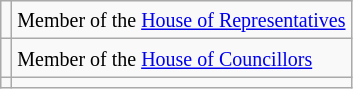<table class=wikitable>
<tr>
<td></td>
<td><small>Member of the <a href='#'>House of Representatives</a></small></td>
</tr>
<tr>
<td></td>
<td><small>Member of the <a href='#'>House of Councillors</a></small></td>
</tr>
<tr>
<td></td>
<td></td>
</tr>
</table>
